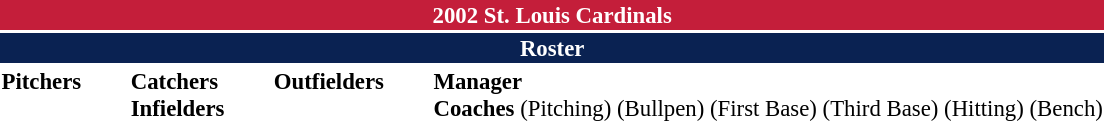<table class="toccolours" style="font-size: 95%;">
<tr>
<th colspan="10" style="background-color: #c41e3a; color: #FFFFFF; text-align: center;">2002 St. Louis Cardinals</th>
</tr>
<tr>
<td colspan="10" style="background-color: #0a2252; color: #FFFFFF; text-align: center;"><strong>Roster</strong></td>
</tr>
<tr>
<td valign="top"><strong>Pitchers</strong><br>
























</td>
<td width="25px"></td>
<td valign="top"><strong>Catchers</strong><br>


<strong>Infielders</strong>








</td>
<td width="25px"></td>
<td valign="top"><strong>Outfielders</strong><br>




</td>
<td width="25px"></td>
<td valign="top"><strong>Manager</strong><br>
<strong>Coaches</strong>
 (Pitching)
  (Bullpen)
  (First Base)
  (Third Base)
  (Hitting)
  (Bench)</td>
</tr>
</table>
